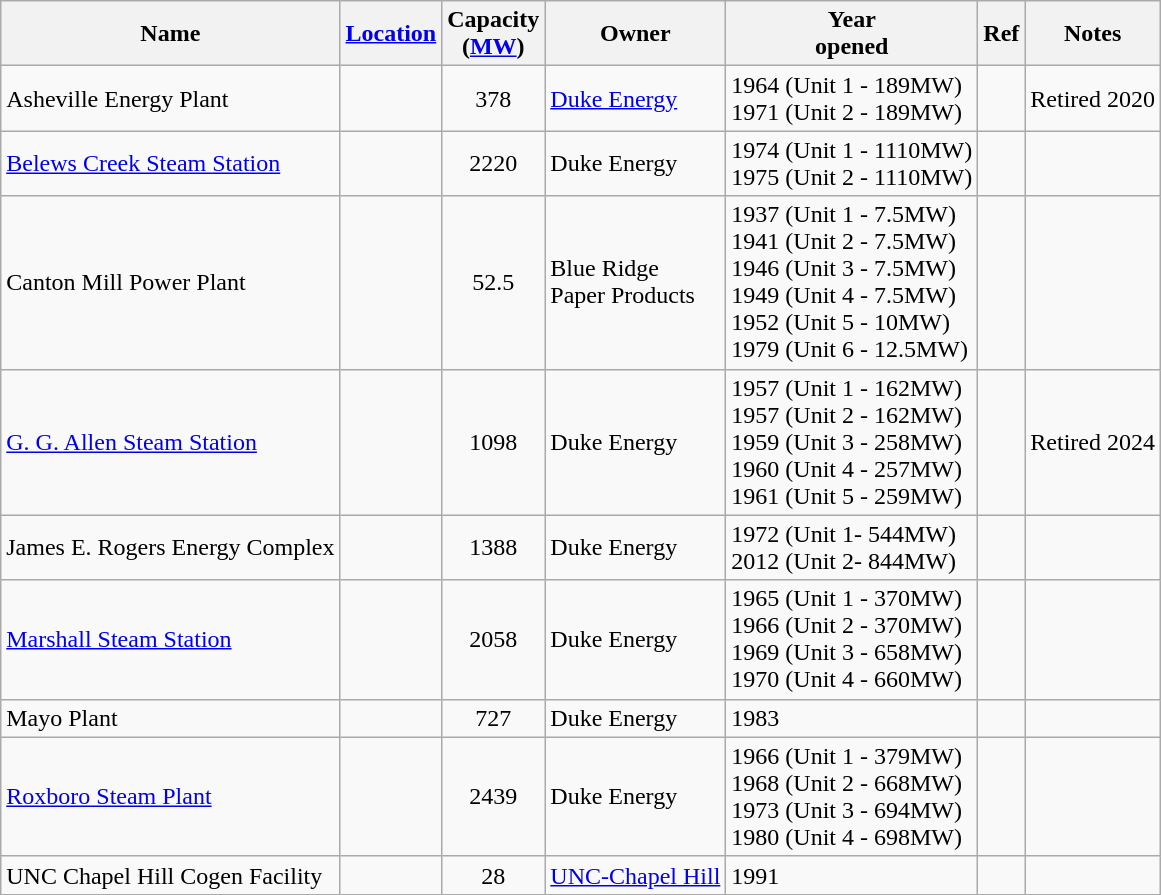<table class="wikitable sortable">
<tr>
<th>Name</th>
<th><a href='#'>Location</a></th>
<th>Capacity<br>(<a href='#'>MW</a>)</th>
<th>Owner</th>
<th>Year<br>opened</th>
<th>Ref</th>
<th>Notes</th>
</tr>
<tr>
<td>Asheville Energy Plant</td>
<td></td>
<td align=center>378</td>
<td><a href='#'>Duke Energy</a></td>
<td>1964 (Unit 1 - 189MW)<br>1971 (Unit 2 - 189MW)</td>
<td></td>
<td>Retired 2020</td>
</tr>
<tr>
<td><a href='#'>Belews Creek Steam Station</a></td>
<td></td>
<td align=center>2220</td>
<td>Duke Energy</td>
<td>1974 (Unit 1 - 1110MW)<br>1975 (Unit 2 - 1110MW)</td>
<td></td>
<td></td>
</tr>
<tr>
<td>Canton Mill Power Plant</td>
<td></td>
<td align=center>52.5</td>
<td>Blue Ridge<br>Paper Products</td>
<td>1937 (Unit 1 - 7.5MW)<br>1941 (Unit 2 - 7.5MW)<br>1946 (Unit 3 - 7.5MW)<br>1949 (Unit 4 - 7.5MW)<br>1952 (Unit 5 - 10MW)<br>1979 (Unit 6 - 12.5MW)</td>
<td></td>
<td></td>
</tr>
<tr>
<td><a href='#'>G. G. Allen Steam Station</a></td>
<td></td>
<td align=center>1098</td>
<td>Duke Energy</td>
<td>1957 (Unit 1 - 162MW)<br>1957 (Unit 2 - 162MW)<br>1959 (Unit 3 - 258MW)<br>1960 (Unit 4 - 257MW)<br>1961 (Unit 5 - 259MW)</td>
<td></td>
<td>Retired 2024</td>
</tr>
<tr>
<td>James E. Rogers Energy Complex</td>
<td></td>
<td align=center>1388</td>
<td>Duke Energy</td>
<td>1972 (Unit 1- 544MW)<br>2012 (Unit 2- 844MW)</td>
<td></td>
<td></td>
</tr>
<tr>
<td><a href='#'>Marshall Steam Station</a></td>
<td></td>
<td align=center>2058</td>
<td>Duke Energy</td>
<td>1965 (Unit 1 - 370MW)<br>1966 (Unit 2 - 370MW)<br>1969 (Unit 3 - 658MW)<br>1970 (Unit 4 - 660MW)</td>
<td></td>
<td></td>
</tr>
<tr>
<td>Mayo Plant</td>
<td></td>
<td align=center>727</td>
<td>Duke Energy</td>
<td>1983</td>
<td></td>
<td></td>
</tr>
<tr>
<td><a href='#'>Roxboro Steam Plant</a></td>
<td></td>
<td align=center>2439</td>
<td>Duke Energy</td>
<td>1966 (Unit 1 - 379MW)<br>1968 (Unit 2 - 668MW)<br>1973 (Unit 3 - 694MW)<br>1980 (Unit 4 - 698MW)</td>
<td></td>
<td></td>
</tr>
<tr>
<td>UNC Chapel Hill Cogen Facility</td>
<td></td>
<td align=center>28</td>
<td><a href='#'>UNC-Chapel Hill</a></td>
<td>1991</td>
<td></td>
<td></td>
</tr>
</table>
